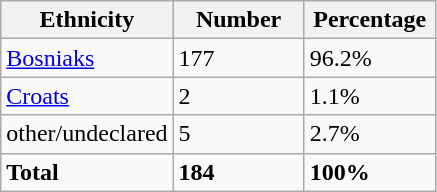<table class="wikitable">
<tr>
<th width="100px">Ethnicity</th>
<th width="80px">Number</th>
<th width="80px">Percentage</th>
</tr>
<tr>
<td><a href='#'>Bosniaks</a></td>
<td>177</td>
<td>96.2%</td>
</tr>
<tr>
<td><a href='#'>Croats</a></td>
<td>2</td>
<td>1.1%</td>
</tr>
<tr>
<td>other/undeclared</td>
<td>5</td>
<td>2.7%</td>
</tr>
<tr>
<td><strong>Total</strong></td>
<td><strong>184</strong></td>
<td><strong>100%</strong></td>
</tr>
</table>
